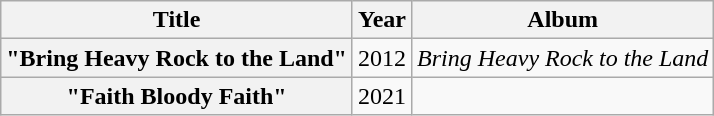<table class="wikitable plainrowheaders" style="text-align:center;" border="1">
<tr>
<th scope="col">Title</th>
<th scope="col">Year</th>
<th scope="col">Album</th>
</tr>
<tr>
<th scope="row">"Bring Heavy Rock to the Land"</th>
<td>2012</td>
<td><em>Bring Heavy Rock to the Land</em></td>
</tr>
<tr>
<th scope="row">"Faith Bloody Faith"</th>
<td>2021</td>
<td></td>
</tr>
</table>
